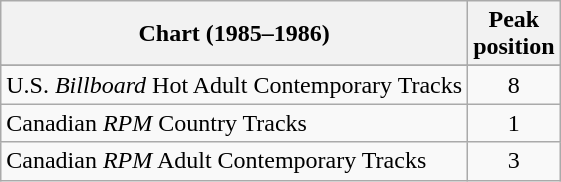<table class="wikitable sortable">
<tr>
<th align="left">Chart (1985–1986)</th>
<th align="center">Peak<br>position</th>
</tr>
<tr>
</tr>
<tr>
</tr>
<tr>
<td align="left">U.S. <em>Billboard</em> Hot Adult Contemporary Tracks</td>
<td align="center">8</td>
</tr>
<tr>
<td align="left">Canadian <em>RPM</em> Country Tracks</td>
<td align="center">1</td>
</tr>
<tr>
<td align="left">Canadian <em>RPM</em> Adult Contemporary Tracks</td>
<td align="center">3</td>
</tr>
</table>
